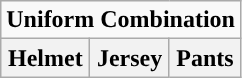<table class="wikitable">
<tr>
<td align="center" Colspan="3"><strong>Uniform Combination</strong></td>
</tr>
<tr align="center">
<th>Helmet</th>
<th>Jersey</th>
<th>Pants</th>
</tr>
</table>
